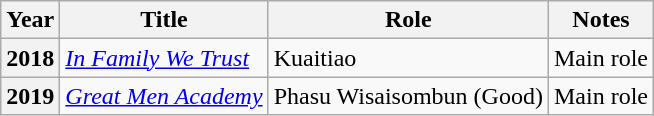<table class="wikitable plainrowheaders sortable">
<tr>
<th scope="col">Year</th>
<th scope="col">Title</th>
<th scope="col">Role</th>
<th class="unsortable">Notes</th>
</tr>
<tr>
<th scope="row">2018</th>
<td><em><a href='#'>In Family We Trust</a></em></td>
<td>Kuaitiao</td>
<td>Main role</td>
</tr>
<tr>
<th scope="row">2019</th>
<td><em><a href='#'>Great Men Academy</a></em></td>
<td>Phasu Wisaisombun (Good)</td>
<td>Main role</td>
</tr>
</table>
